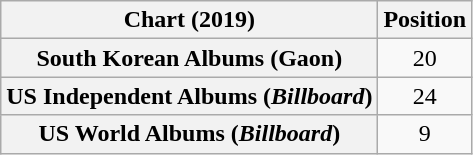<table class="wikitable plainrowheaders" style="text-align:center">
<tr>
<th scope="col">Chart (2019)</th>
<th scope="col">Position</th>
</tr>
<tr>
<th scope="row">South Korean Albums (Gaon)</th>
<td>20</td>
</tr>
<tr>
<th scope="row">US Independent Albums (<em>Billboard</em>)</th>
<td>24</td>
</tr>
<tr>
<th scope="row">US World Albums (<em>Billboard</em>)</th>
<td>9</td>
</tr>
</table>
